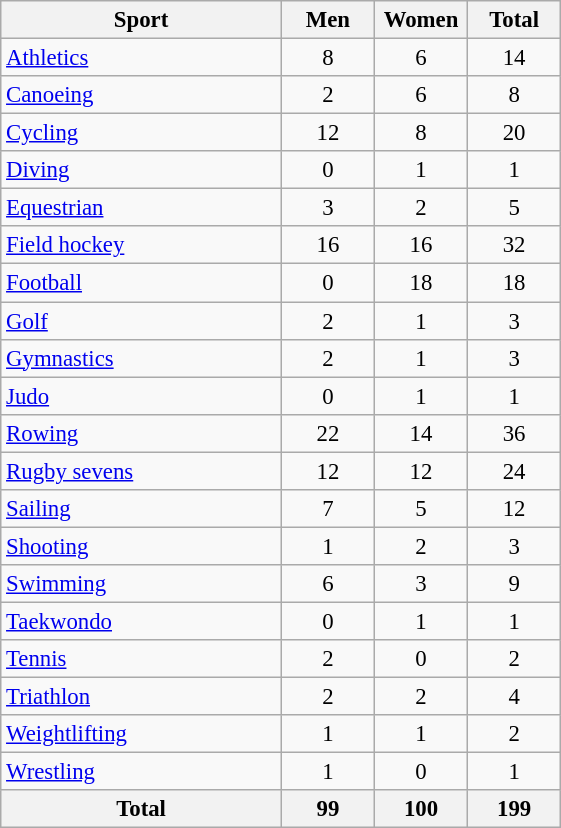<table class="wikitable sortable" style="text-align:center; font-size:95%">
<tr>
<th width=180>Sport</th>
<th width=55>Men</th>
<th width=55>Women</th>
<th width=55>Total</th>
</tr>
<tr>
<td align=left><a href='#'>Athletics</a></td>
<td>8</td>
<td>6</td>
<td>14</td>
</tr>
<tr>
<td align=left><a href='#'>Canoeing</a></td>
<td>2</td>
<td>6</td>
<td>8</td>
</tr>
<tr>
<td align=left><a href='#'>Cycling</a></td>
<td>12</td>
<td>8</td>
<td>20</td>
</tr>
<tr>
<td align=left><a href='#'>Diving</a></td>
<td>0</td>
<td>1</td>
<td>1</td>
</tr>
<tr>
<td align=left><a href='#'>Equestrian</a></td>
<td>3</td>
<td>2</td>
<td>5</td>
</tr>
<tr>
<td align=left><a href='#'>Field hockey</a></td>
<td>16</td>
<td>16</td>
<td>32</td>
</tr>
<tr>
<td align=left><a href='#'>Football</a></td>
<td>0</td>
<td>18</td>
<td>18</td>
</tr>
<tr>
<td align=left><a href='#'>Golf</a></td>
<td>2</td>
<td>1</td>
<td>3</td>
</tr>
<tr>
<td align=left><a href='#'>Gymnastics</a></td>
<td>2</td>
<td>1</td>
<td>3</td>
</tr>
<tr>
<td align=left><a href='#'>Judo</a></td>
<td>0</td>
<td>1</td>
<td>1</td>
</tr>
<tr>
<td align=left><a href='#'>Rowing</a></td>
<td>22</td>
<td>14</td>
<td>36</td>
</tr>
<tr>
<td align=left><a href='#'>Rugby sevens</a></td>
<td>12</td>
<td>12</td>
<td>24</td>
</tr>
<tr>
<td align=left><a href='#'>Sailing</a></td>
<td>7</td>
<td>5</td>
<td>12</td>
</tr>
<tr>
<td align=left><a href='#'>Shooting</a></td>
<td>1</td>
<td>2</td>
<td>3</td>
</tr>
<tr>
<td align=left><a href='#'>Swimming</a></td>
<td>6</td>
<td>3</td>
<td>9</td>
</tr>
<tr>
<td align=left><a href='#'>Taekwondo</a></td>
<td>0</td>
<td>1</td>
<td>1</td>
</tr>
<tr>
<td align=left><a href='#'>Tennis</a></td>
<td>2</td>
<td>0</td>
<td>2</td>
</tr>
<tr>
<td align=left><a href='#'>Triathlon</a></td>
<td>2</td>
<td>2</td>
<td>4</td>
</tr>
<tr>
<td align=left><a href='#'>Weightlifting</a></td>
<td>1</td>
<td>1</td>
<td>2</td>
</tr>
<tr>
<td align=left><a href='#'>Wrestling</a></td>
<td>1</td>
<td>0</td>
<td>1</td>
</tr>
<tr class="sortbottom">
<th>Total</th>
<th>99</th>
<th>100</th>
<th>199</th>
</tr>
</table>
